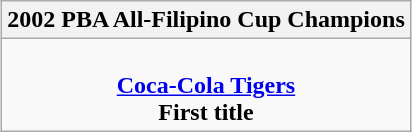<table class=wikitable style="text-align:center; margin:auto">
<tr>
<th>2002 PBA All-Filipino Cup Champions</th>
</tr>
<tr>
<td><br> <strong><a href='#'>Coca-Cola Tigers</a></strong> <br> <strong>First title</strong></td>
</tr>
</table>
